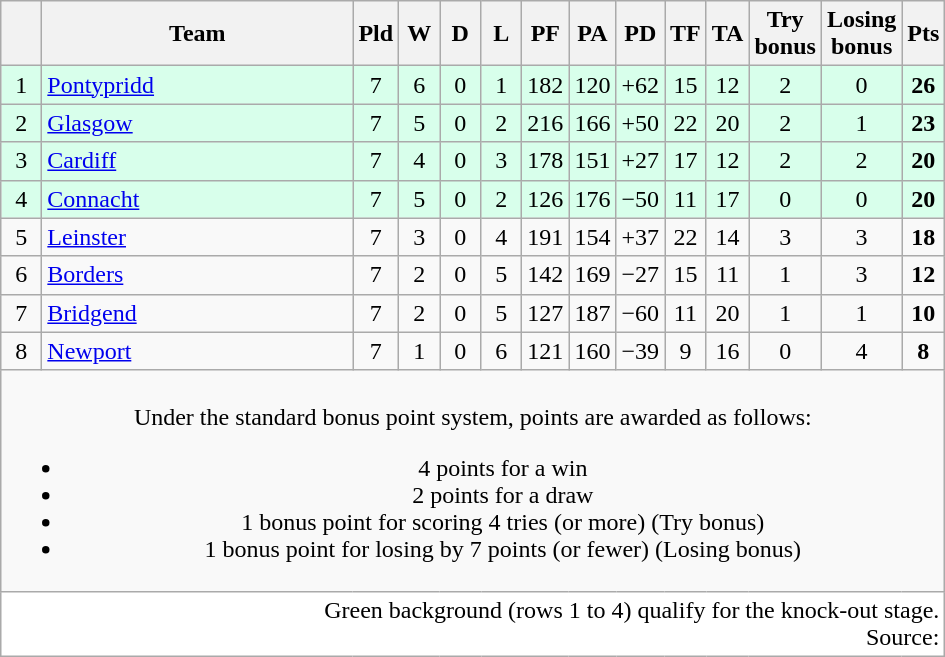<table class="wikitable" style="float:left; margin-right:15px; text-align: center;">
<tr>
<th width="20"></th>
<th style="width:200px;">Team</th>
<th width="20">Pld</th>
<th width="20">W</th>
<th width="20">D</th>
<th width="20">L</th>
<th width="20">PF</th>
<th width="20">PA</th>
<th width="20">PD</th>
<th width="20">TF</th>
<th width="20">TA</th>
<th width="20">Try bonus</th>
<th width="20">Losing bonus</th>
<th width="20">Pts</th>
</tr>
<tr bgcolor=#d8ffeb>
<td>1</td>
<td align=left> <a href='#'>Pontypridd</a></td>
<td>7</td>
<td>6</td>
<td>0</td>
<td>1</td>
<td>182</td>
<td>120</td>
<td>+62</td>
<td>15</td>
<td>12</td>
<td>2</td>
<td>0</td>
<td><strong>26</strong></td>
</tr>
<tr bgcolor=#d8ffeb>
<td>2</td>
<td align=left> <a href='#'>Glasgow</a></td>
<td>7</td>
<td>5</td>
<td>0</td>
<td>2</td>
<td>216</td>
<td>166</td>
<td>+50</td>
<td>22</td>
<td>20</td>
<td>2</td>
<td>1</td>
<td><strong>23</strong></td>
</tr>
<tr bgcolor=#d8ffeb>
<td>3</td>
<td align=left> <a href='#'>Cardiff</a></td>
<td>7</td>
<td>4</td>
<td>0</td>
<td>3</td>
<td>178</td>
<td>151</td>
<td>+27</td>
<td>17</td>
<td>12</td>
<td>2</td>
<td>2</td>
<td><strong>20</strong></td>
</tr>
<tr bgcolor=#d8ffeb>
<td>4</td>
<td align=left> <a href='#'>Connacht</a></td>
<td>7</td>
<td>5</td>
<td>0</td>
<td>2</td>
<td>126</td>
<td>176</td>
<td>−50</td>
<td>11</td>
<td>17</td>
<td>0</td>
<td>0</td>
<td><strong>20</strong></td>
</tr>
<tr>
<td>5</td>
<td align=left> <a href='#'>Leinster</a></td>
<td>7</td>
<td>3</td>
<td>0</td>
<td>4</td>
<td>191</td>
<td>154</td>
<td>+37</td>
<td>22</td>
<td>14</td>
<td>3</td>
<td>3</td>
<td><strong>18</strong></td>
</tr>
<tr>
<td>6</td>
<td align=left> <a href='#'>Borders</a></td>
<td>7</td>
<td>2</td>
<td>0</td>
<td>5</td>
<td>142</td>
<td>169</td>
<td>−27</td>
<td>15</td>
<td>11</td>
<td>1</td>
<td>3</td>
<td><strong>12</strong></td>
</tr>
<tr>
<td>7</td>
<td align=left> <a href='#'>Bridgend</a></td>
<td>7</td>
<td>2</td>
<td>0</td>
<td>5</td>
<td>127</td>
<td>187</td>
<td>−60</td>
<td>11</td>
<td>20</td>
<td>1</td>
<td>1</td>
<td><strong>10</strong></td>
</tr>
<tr>
<td>8</td>
<td align=left> <a href='#'>Newport</a></td>
<td>7</td>
<td>1</td>
<td>0</td>
<td>6</td>
<td>121</td>
<td>160</td>
<td>−39</td>
<td>9</td>
<td>16</td>
<td>0</td>
<td>4</td>
<td><strong>8</strong></td>
</tr>
<tr>
<td colspan="14"><br>Under the standard bonus point system, points are awarded as follows:<ul><li>4 points for a win</li><li>2 points for a draw</li><li>1 bonus point for scoring 4 tries (or more) (Try bonus)</li><li>1 bonus point for losing by 7 points (or fewer) (Losing bonus)</li></ul></td>
</tr>
<tr>
<td colspan="14" style="text-align:right; background:#fff;" cellpadding="0" cellspacing="0">Green background (rows 1 to 4) qualify for the knock-out stage.<br>Source: </td>
</tr>
</table>
